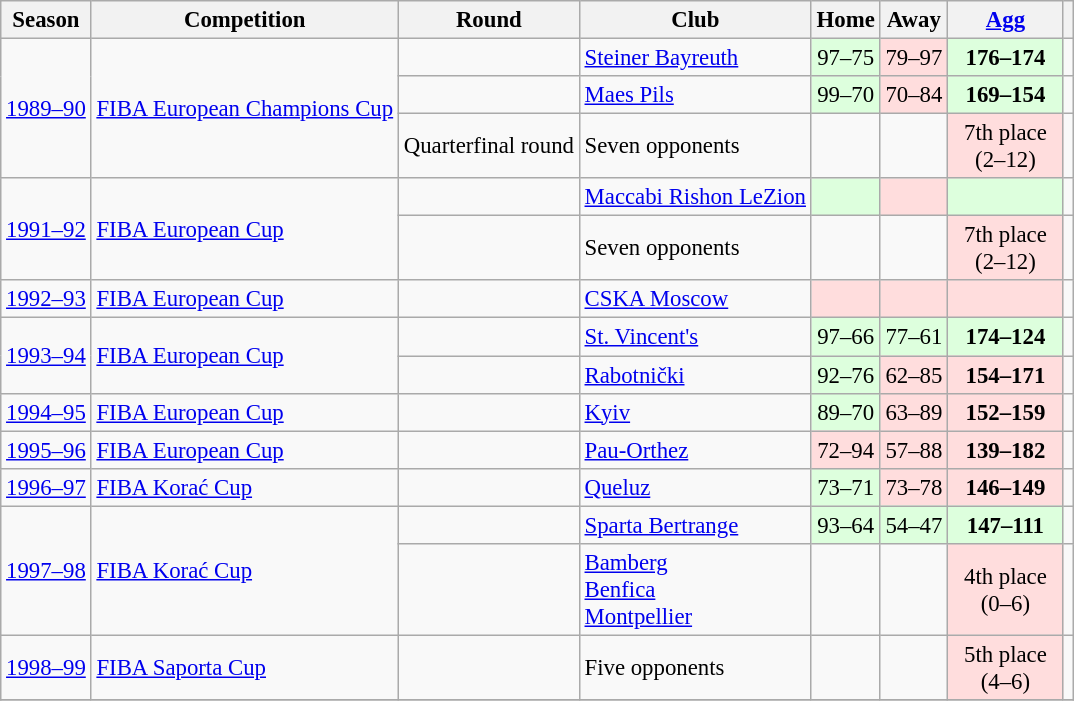<table class="wikitable mw-collapsible" style="font-size:95%;">
<tr>
<th>Season</th>
<th>Competition</th>
<th>Round</th>
<th>Club</th>
<th>Home</th>
<th>Away</th>
<th width="70"><a href='#'>Agg</a></th>
<th></th>
</tr>
<tr>
<td rowspan=3><a href='#'>1989–90</a></td>
<td rowspan=3><a href='#'>FIBA European Champions Cup</a></td>
<td></td>
<td> <a href='#'>Steiner Bayreuth</a></td>
<td style="text-align:center;" bgcolor=#dfd>97–75</td>
<td style="text-align:center;" bgcolor=#fdd>79–97</td>
<td style="text-align:center;" bgcolor=#dfd><strong>176–174</strong></td>
<td></td>
</tr>
<tr>
<td></td>
<td> <a href='#'>Maes Pils</a></td>
<td style="text-align:center;" bgcolor=#dfd>99–70</td>
<td style="text-align:center;" bgcolor=#fdd>70–84</td>
<td style="text-align:center;" bgcolor=#dfd><strong>169–154</strong></td>
<td></td>
</tr>
<tr>
<td>Quarterfinal round</td>
<td>Seven opponents</td>
<td></td>
<td></td>
<td style="text-align:center;" bgcolor=#fdd>7th place (2–12)</td>
<td></td>
</tr>
<tr>
<td rowspan=2><a href='#'>1991–92</a></td>
<td rowspan=2><a href='#'>FIBA European Cup</a></td>
<td></td>
<td> <a href='#'>Maccabi Rishon LeZion</a></td>
<td bgcolor=#dfd></td>
<td bgcolor=#fdd></td>
<td bgcolor=#dfd></td>
<td></td>
</tr>
<tr>
<td></td>
<td>Seven opponents</td>
<td></td>
<td></td>
<td style="text-align:center;" bgcolor=#fdd>7th place (2–12)</td>
<td></td>
</tr>
<tr>
<td><a href='#'>1992–93</a></td>
<td><a href='#'>FIBA European Cup</a></td>
<td></td>
<td> <a href='#'>CSKA Moscow</a></td>
<td bgcolor=#fdd></td>
<td bgcolor=#fdd></td>
<td bgcolor=#fdd></td>
<td></td>
</tr>
<tr>
<td rowspan=2><a href='#'>1993–94</a></td>
<td rowspan=2><a href='#'>FIBA European Cup</a></td>
<td></td>
<td> <a href='#'>St. Vincent's</a></td>
<td style="text-align:center;" bgcolor=#dfd>97–66</td>
<td style="text-align:center;" bgcolor=#dfd>77–61</td>
<td style="text-align:center;" bgcolor=#dfd><strong>174–124</strong></td>
<td></td>
</tr>
<tr>
<td></td>
<td> <a href='#'>Rabotnički</a></td>
<td style="text-align:center;" bgcolor=#dfd>92–76</td>
<td style="text-align:center;" bgcolor=#fdd>62–85</td>
<td style="text-align:center;" bgcolor=#fdd><strong>154–171</strong></td>
<td></td>
</tr>
<tr>
<td><a href='#'>1994–95</a></td>
<td><a href='#'>FIBA European Cup</a></td>
<td></td>
<td> <a href='#'>Kyiv</a></td>
<td style="text-align:center;" bgcolor=#dfd>89–70</td>
<td style="text-align:center;" bgcolor=#fdd>63–89</td>
<td style="text-align:center;" bgcolor=#fdd><strong>152–159</strong></td>
<td></td>
</tr>
<tr>
<td><a href='#'>1995–96</a></td>
<td><a href='#'>FIBA European Cup</a></td>
<td></td>
<td> <a href='#'>Pau-Orthez</a></td>
<td style="text-align:center;" bgcolor=#fdd>72–94</td>
<td style="text-align:center;" bgcolor=#fdd>57–88</td>
<td style="text-align:center;" bgcolor=#fdd><strong>139–182</strong></td>
<td></td>
</tr>
<tr>
<td><a href='#'>1996–97</a></td>
<td><a href='#'>FIBA Korać Cup</a></td>
<td></td>
<td> <a href='#'>Queluz</a></td>
<td style="text-align:center;" bgcolor=#dfd>73–71</td>
<td style="text-align:center;" bgcolor=#fdd>73–78</td>
<td style="text-align:center;" bgcolor=#fdd><strong>146–149</strong></td>
<td></td>
</tr>
<tr>
<td rowspan=2><a href='#'>1997–98</a></td>
<td rowspan=2><a href='#'>FIBA Korać Cup</a></td>
<td></td>
<td> <a href='#'>Sparta Bertrange</a></td>
<td style="text-align:center;" bgcolor=#dfd>93–64</td>
<td style="text-align:center;" bgcolor=#dfd>54–47</td>
<td style="text-align:center;" bgcolor=#dfd><strong>147–111</strong></td>
<td></td>
</tr>
<tr>
<td></td>
<td> <a href='#'>Bamberg</a><br> <a href='#'>Benfica</a><br> <a href='#'>Montpellier</a></td>
<td></td>
<td></td>
<td style="text-align:center;" bgcolor=#fdd>4th place (0–6)</td>
<td></td>
</tr>
<tr>
<td><a href='#'>1998–99</a></td>
<td><a href='#'>FIBA Saporta Cup</a></td>
<td></td>
<td>Five opponents</td>
<td></td>
<td></td>
<td style="text-align:center;" bgcolor=#fdd>5th place (4–6)</td>
<td></td>
</tr>
<tr>
</tr>
</table>
